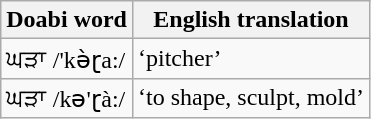<table class="wikitable">
<tr>
<th>Doabi word</th>
<th>English translation</th>
</tr>
<tr>
<td>ਘੜਾ /'kə̀ɽa:/</td>
<td>‘pitcher’</td>
</tr>
<tr>
<td>ਘੜਾ /kə'ɽà:/</td>
<td>‘to shape, sculpt, mold’</td>
</tr>
</table>
